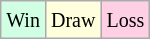<table class="wikitable">
<tr>
<td style="background-color: #d0ffe3;"><small>Win</small></td>
<td style="background-color: #ffffdd;"><small>Draw</small></td>
<td style="background-color: #ffd0e3;"><small>Loss</small></td>
</tr>
</table>
